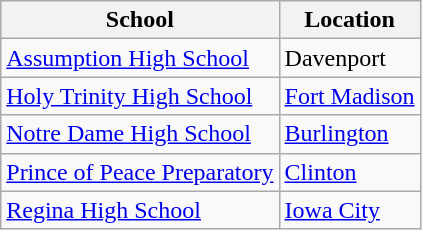<table class="wikitable" border="1">
<tr>
<th>School</th>
<th>Location</th>
</tr>
<tr>
<td><a href='#'>Assumption High School</a></td>
<td>Davenport</td>
</tr>
<tr>
<td><a href='#'>Holy Trinity High School</a></td>
<td><a href='#'>Fort Madison</a></td>
</tr>
<tr>
<td><a href='#'>Notre Dame High School</a></td>
<td><a href='#'>Burlington</a></td>
</tr>
<tr>
<td><a href='#'>Prince of Peace Preparatory</a></td>
<td><a href='#'>Clinton</a></td>
</tr>
<tr>
<td><a href='#'>Regina High School</a></td>
<td><a href='#'>Iowa City</a></td>
</tr>
</table>
